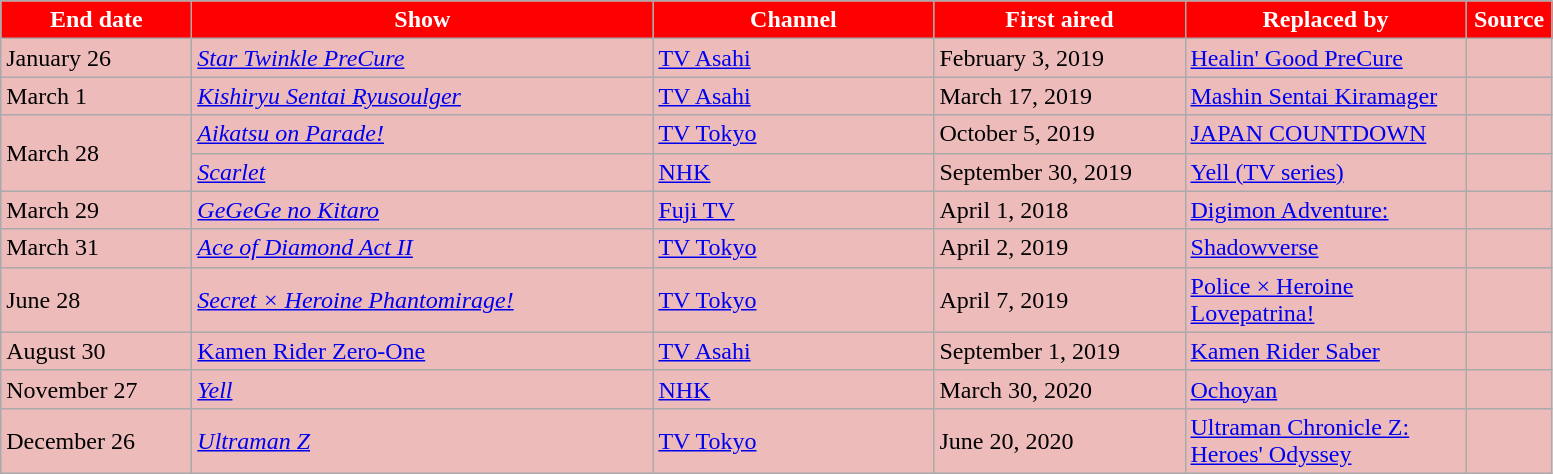<table class="wikitable" style="background:#EBB">
<tr>
<th style="background:red; color:white;" width="120">End date</th>
<th style="background:red; color:white;" width="300">Show</th>
<th style="background:red; color:white;" width="180">Channel</th>
<th style="background:red; color:white;" width="160">First aired</th>
<th style="background:red; color:white;" width="180">Replaced by</th>
<th style="background:red; color:white;" width="50">Source</th>
</tr>
<tr>
<td>January 26</td>
<td><em><a href='#'>Star Twinkle PreCure</a></em></td>
<td><a href='#'>TV Asahi</a></td>
<td>February 3, 2019</td>
<td><a href='#'>Healin' Good PreCure</a></td>
<td></td>
</tr>
<tr>
<td>March 1</td>
<td><em><a href='#'>Kishiryu Sentai Ryusoulger</a></em></td>
<td><a href='#'>TV Asahi</a></td>
<td>March 17, 2019</td>
<td><a href='#'>Mashin Sentai Kiramager</a></td>
<td></td>
</tr>
<tr>
<td rowspan="2">March 28</td>
<td><em><a href='#'>Aikatsu on Parade!</a></em></td>
<td><a href='#'>TV Tokyo</a></td>
<td>October 5, 2019</td>
<td><a href='#'>JAPAN COUNTDOWN</a></td>
<td></td>
</tr>
<tr>
<td><em><a href='#'>Scarlet</a></em></td>
<td><a href='#'>NHK</a></td>
<td>September 30, 2019</td>
<td><a href='#'>Yell (TV series)</a></td>
<td></td>
</tr>
<tr>
<td>March 29</td>
<td><em><a href='#'>GeGeGe no Kitaro</a></em></td>
<td><a href='#'>Fuji TV</a></td>
<td>April 1, 2018</td>
<td><a href='#'>Digimon Adventure:</a></td>
<td></td>
</tr>
<tr>
<td>March 31</td>
<td><em><a href='#'>Ace of Diamond Act II</a></em></td>
<td><a href='#'>TV Tokyo</a></td>
<td>April 2, 2019</td>
<td><a href='#'>Shadowverse</a></td>
<td></td>
</tr>
<tr>
<td>June 28</td>
<td><em><a href='#'>Secret × Heroine Phantomirage!</a></em></td>
<td><a href='#'>TV Tokyo</a></td>
<td>April 7, 2019</td>
<td><a href='#'>Police × Heroine Lovepatrina!</a></td>
<td></td>
</tr>
<tr>
<td>August 30</td>
<td><a href='#'>Kamen Rider Zero-One</a></td>
<td><a href='#'>TV Asahi</a></td>
<td>September 1, 2019</td>
<td><a href='#'>Kamen Rider Saber</a></td>
<td></td>
</tr>
<tr>
<td>November 27</td>
<td><em><a href='#'>Yell</a></em></td>
<td><a href='#'>NHK</a></td>
<td>March 30, 2020</td>
<td><a href='#'>Ochoyan</a></td>
<td></td>
</tr>
<tr>
<td>December 26</td>
<td><em><a href='#'>Ultraman Z</a></em></td>
<td><a href='#'>TV Tokyo</a></td>
<td>June 20, 2020</td>
<td><a href='#'>Ultraman Chronicle Z: Heroes' Odyssey</a></td>
<td></td>
</tr>
</table>
